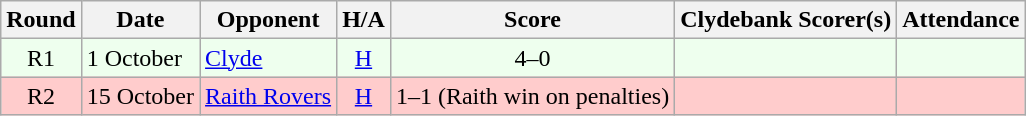<table class="wikitable" style="text-align:center">
<tr>
<th>Round</th>
<th>Date</th>
<th>Opponent</th>
<th>H/A</th>
<th>Score</th>
<th>Clydebank Scorer(s)</th>
<th>Attendance</th>
</tr>
<tr bgcolor=#EEFFEE>
<td>R1</td>
<td align=left>1 October</td>
<td align=left><a href='#'>Clyde</a></td>
<td><a href='#'>H</a></td>
<td>4–0</td>
<td align=left></td>
<td></td>
</tr>
<tr bgcolor=#FFCCCC>
<td>R2</td>
<td align=left>15 October</td>
<td align=left><a href='#'>Raith Rovers</a></td>
<td><a href='#'>H</a></td>
<td>1–1 (Raith win on penalties)</td>
<td align=left></td>
<td></td>
</tr>
</table>
